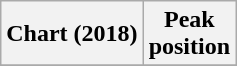<table class="wikitable plainrowheaders" style="text-align:center">
<tr>
<th scope="col">Chart (2018)</th>
<th scope="col">Peak<br> position</th>
</tr>
<tr>
</tr>
</table>
